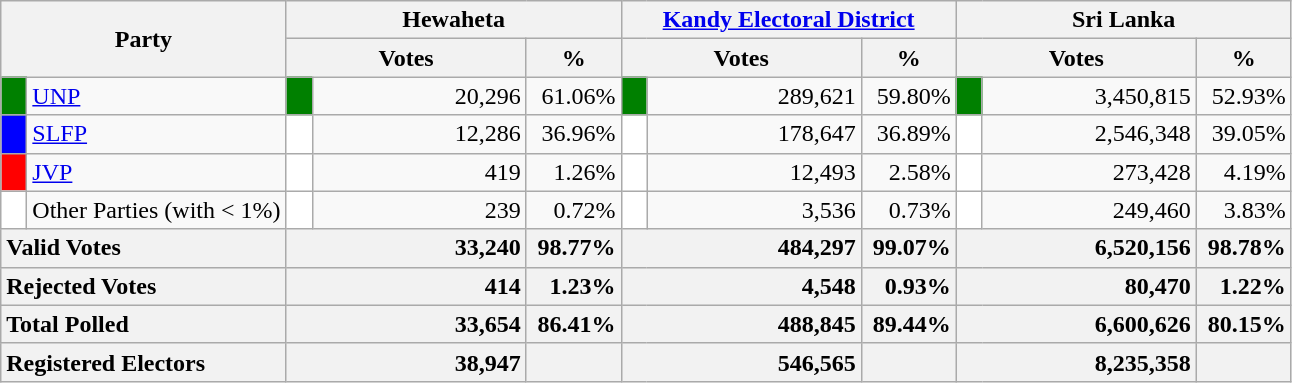<table class="wikitable">
<tr>
<th colspan="2" width="144px"rowspan="2">Party</th>
<th colspan="3" width="216px">Hewaheta</th>
<th colspan="3" width="216px"><a href='#'>Kandy Electoral District</a></th>
<th colspan="3" width="216px">Sri Lanka</th>
</tr>
<tr>
<th colspan="2" width="144px">Votes</th>
<th>%</th>
<th colspan="2" width="144px">Votes</th>
<th>%</th>
<th colspan="2" width="144px">Votes</th>
<th>%</th>
</tr>
<tr>
<td style="background-color:green;" width="10px"></td>
<td style="text-align:left;"><a href='#'>UNP</a></td>
<td style="background-color:green;" width="10px"></td>
<td style="text-align:right;">20,296</td>
<td style="text-align:right;">61.06%</td>
<td style="background-color:green;" width="10px"></td>
<td style="text-align:right;">289,621</td>
<td style="text-align:right;">59.80%</td>
<td style="background-color:green;" width="10px"></td>
<td style="text-align:right;">3,450,815</td>
<td style="text-align:right;">52.93%</td>
</tr>
<tr>
<td style="background-color:blue;" width="10px"></td>
<td style="text-align:left;"><a href='#'>SLFP</a></td>
<td style="background-color:white;" width="10px"></td>
<td style="text-align:right;">12,286</td>
<td style="text-align:right;">36.96%</td>
<td style="background-color:white;" width="10px"></td>
<td style="text-align:right;">178,647</td>
<td style="text-align:right;">36.89%</td>
<td style="background-color:white;" width="10px"></td>
<td style="text-align:right;">2,546,348</td>
<td style="text-align:right;">39.05%</td>
</tr>
<tr>
<td style="background-color:red;" width="10px"></td>
<td style="text-align:left;"><a href='#'>JVP</a></td>
<td style="background-color:white;" width="10px"></td>
<td style="text-align:right;">419</td>
<td style="text-align:right;">1.26%</td>
<td style="background-color:white;" width="10px"></td>
<td style="text-align:right;">12,493</td>
<td style="text-align:right;">2.58%</td>
<td style="background-color:white;" width="10px"></td>
<td style="text-align:right;">273,428</td>
<td style="text-align:right;">4.19%</td>
</tr>
<tr>
<td style="background-color:white;" width="10px"></td>
<td style="text-align:left;">Other Parties (with < 1%)</td>
<td style="background-color:white;" width="10px"></td>
<td style="text-align:right;">239</td>
<td style="text-align:right;">0.72%</td>
<td style="background-color:white;" width="10px"></td>
<td style="text-align:right;">3,536</td>
<td style="text-align:right;">0.73%</td>
<td style="background-color:white;" width="10px"></td>
<td style="text-align:right;">249,460</td>
<td style="text-align:right;">3.83%</td>
</tr>
<tr>
<th colspan="2" width="144px"style="text-align:left;">Valid Votes</th>
<th style="text-align:right;"colspan="2" width="144px">33,240</th>
<th style="text-align:right;">98.77%</th>
<th style="text-align:right;"colspan="2" width="144px">484,297</th>
<th style="text-align:right;">99.07%</th>
<th style="text-align:right;"colspan="2" width="144px">6,520,156</th>
<th style="text-align:right;">98.78%</th>
</tr>
<tr>
<th colspan="2" width="144px"style="text-align:left;">Rejected Votes</th>
<th style="text-align:right;"colspan="2" width="144px">414</th>
<th style="text-align:right;">1.23%</th>
<th style="text-align:right;"colspan="2" width="144px">4,548</th>
<th style="text-align:right;">0.93%</th>
<th style="text-align:right;"colspan="2" width="144px">80,470</th>
<th style="text-align:right;">1.22%</th>
</tr>
<tr>
<th colspan="2" width="144px"style="text-align:left;">Total Polled</th>
<th style="text-align:right;"colspan="2" width="144px">33,654</th>
<th style="text-align:right;">86.41%</th>
<th style="text-align:right;"colspan="2" width="144px">488,845</th>
<th style="text-align:right;">89.44%</th>
<th style="text-align:right;"colspan="2" width="144px">6,600,626</th>
<th style="text-align:right;">80.15%</th>
</tr>
<tr>
<th colspan="2" width="144px"style="text-align:left;">Registered Electors</th>
<th style="text-align:right;"colspan="2" width="144px">38,947</th>
<th></th>
<th style="text-align:right;"colspan="2" width="144px">546,565</th>
<th></th>
<th style="text-align:right;"colspan="2" width="144px">8,235,358</th>
<th></th>
</tr>
</table>
